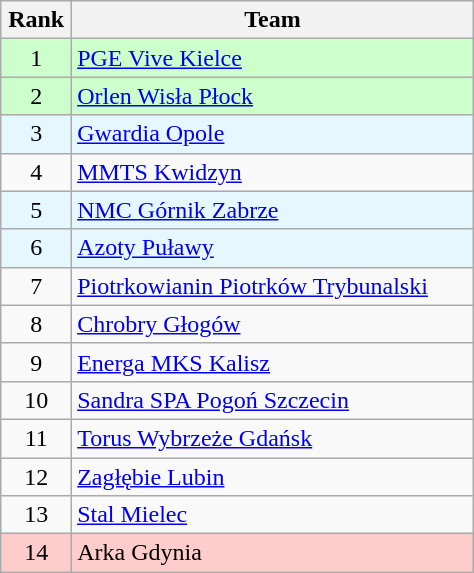<table class="wikitable" style="white-space: nowrap; width:25%">
<tr>
<th width=15%>Rank</th>
<th>Team</th>
</tr>
<tr bgcolor=#CCFFCC>
<td style="text-align:center;">1</td>
<td><a href='#'>PGE Vive Kielce</a></td>
</tr>
<tr bgcolor=#CCFFCC>
<td style="text-align:center;">2</td>
<td><a href='#'>Orlen Wisła Płock</a></td>
</tr>
<tr bgcolor=#E6F8FF>
<td style="text-align:center;">3</td>
<td><a href='#'>Gwardia Opole</a></td>
</tr>
<tr>
<td style="text-align:center;">4</td>
<td><a href='#'>MMTS Kwidzyn</a></td>
</tr>
<tr bgcolor=#E6F8FF>
<td style="text-align:center;">5</td>
<td><a href='#'>NMC Górnik Zabrze</a></td>
</tr>
<tr bgcolor=#E6F8FF>
<td style="text-align:center;">6</td>
<td><a href='#'>Azoty Puławy</a></td>
</tr>
<tr>
<td style="text-align:center;">7</td>
<td><a href='#'>Piotrkowianin Piotrków Trybunalski</a></td>
</tr>
<tr>
<td style="text-align:center;">8</td>
<td><a href='#'>Chrobry Głogów</a></td>
</tr>
<tr>
<td style="text-align:center;">9</td>
<td><a href='#'>Energa MKS Kalisz</a></td>
</tr>
<tr>
<td style="text-align:center;">10</td>
<td><a href='#'>Sandra SPA Pogoń Szczecin</a></td>
</tr>
<tr>
<td style="text-align:center;">11</td>
<td><a href='#'>Torus Wybrzeże Gdańsk</a></td>
</tr>
<tr>
<td style="text-align:center;">12</td>
<td><a href='#'>Zagłębie Lubin</a></td>
</tr>
<tr>
<td style="text-align:center;">13</td>
<td><a href='#'>Stal Mielec</a></td>
</tr>
<tr bgcolor=#FFCCCC>
<td style="text-align:center;">14</td>
<td>Arka Gdynia</td>
</tr>
</table>
